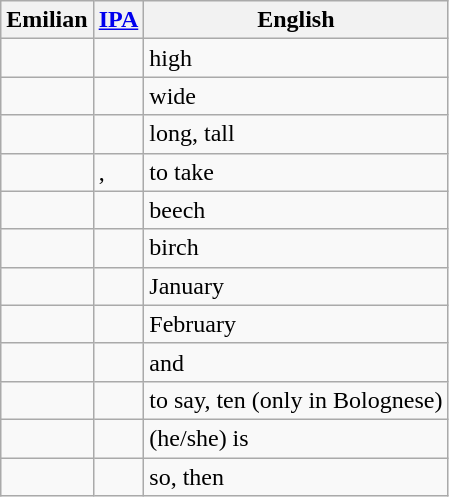<table class="wikitable">
<tr>
<th>Emilian</th>
<th><a href='#'>IPA</a></th>
<th>English</th>
</tr>
<tr>
<td></td>
<td></td>
<td>high</td>
</tr>
<tr>
<td></td>
<td></td>
<td>wide</td>
</tr>
<tr>
<td></td>
<td></td>
<td>long, tall</td>
</tr>
<tr>
<td></td>
<td>, </td>
<td>to take</td>
</tr>
<tr>
<td></td>
<td></td>
<td>beech</td>
</tr>
<tr>
<td></td>
<td></td>
<td>birch</td>
</tr>
<tr>
<td></td>
<td></td>
<td>January</td>
</tr>
<tr>
<td></td>
<td></td>
<td>February</td>
</tr>
<tr>
<td></td>
<td></td>
<td>and</td>
</tr>
<tr>
<td></td>
<td></td>
<td>to say, ten (only in Bolognese)</td>
</tr>
<tr>
<td></td>
<td></td>
<td>(he/she) is</td>
</tr>
<tr>
<td></td>
<td></td>
<td>so, then</td>
</tr>
</table>
